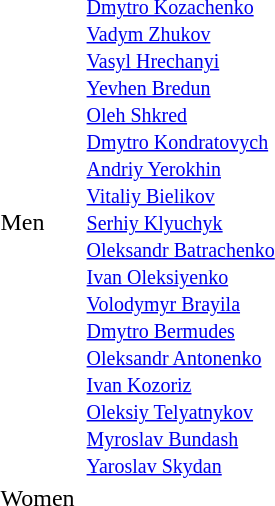<table>
<tr>
<td>Men <br></td>
<td></td>
<td valign=top><br><small><a href='#'>Dmytro Kozachenko</a><br><a href='#'>Vadym Zhukov</a><br><a href='#'>Vasyl Hrechanyi</a><br><a href='#'>Yevhen Bredun</a><br><a href='#'>Oleh Shkred</a><br><a href='#'>Dmytro Kondratovych</a><br><a href='#'>Andriy Yerokhin</a><br><a href='#'>Vitaliy Bielikov</a><br><a href='#'>Serhiy Klyuchyk</a><br><a href='#'>Oleksandr Batrachenko</a><br><a href='#'>Ivan Oleksiyenko</a><br><a href='#'>Volodymyr Brayila</a><br><a href='#'>Dmytro Bermudes</a><br><a href='#'>Oleksandr Antonenko</a><br><a href='#'>Ivan Kozoriz</a><br><a href='#'>Oleksiy Telyatnykov</a><br><a href='#'>Myroslav Bundash</a><br><a href='#'>Yaroslav Skydan</a></small></td>
<td></td>
</tr>
<tr>
<td>Women <br></td>
<td></td>
<td></td>
<td></td>
</tr>
</table>
